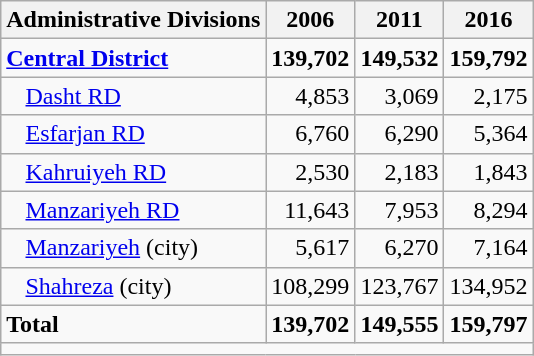<table class="wikitable">
<tr>
<th>Administrative Divisions</th>
<th>2006</th>
<th>2011</th>
<th>2016</th>
</tr>
<tr>
<td><strong><a href='#'>Central District</a></strong></td>
<td style="text-align: right;"><strong>139,702</strong></td>
<td style="text-align: right;"><strong>149,532</strong></td>
<td style="text-align: right;"><strong>159,792</strong></td>
</tr>
<tr>
<td style="padding-left: 1em;"><a href='#'>Dasht RD</a></td>
<td style="text-align: right;">4,853</td>
<td style="text-align: right;">3,069</td>
<td style="text-align: right;">2,175</td>
</tr>
<tr>
<td style="padding-left: 1em;"><a href='#'>Esfarjan RD</a></td>
<td style="text-align: right;">6,760</td>
<td style="text-align: right;">6,290</td>
<td style="text-align: right;">5,364</td>
</tr>
<tr>
<td style="padding-left: 1em;"><a href='#'>Kahruiyeh RD</a></td>
<td style="text-align: right;">2,530</td>
<td style="text-align: right;">2,183</td>
<td style="text-align: right;">1,843</td>
</tr>
<tr>
<td style="padding-left: 1em;"><a href='#'>Manzariyeh RD</a></td>
<td style="text-align: right;">11,643</td>
<td style="text-align: right;">7,953</td>
<td style="text-align: right;">8,294</td>
</tr>
<tr>
<td style="padding-left: 1em;"><a href='#'>Manzariyeh</a> (city)</td>
<td style="text-align: right;">5,617</td>
<td style="text-align: right;">6,270</td>
<td style="text-align: right;">7,164</td>
</tr>
<tr>
<td style="padding-left: 1em;"><a href='#'>Shahreza</a> (city)</td>
<td style="text-align: right;">108,299</td>
<td style="text-align: right;">123,767</td>
<td style="text-align: right;">134,952</td>
</tr>
<tr>
<td><strong>Total</strong></td>
<td style="text-align: right;"><strong>139,702</strong></td>
<td style="text-align: right;"><strong>149,555</strong></td>
<td style="text-align: right;"><strong>159,797</strong></td>
</tr>
<tr>
<td colspan=4></td>
</tr>
</table>
